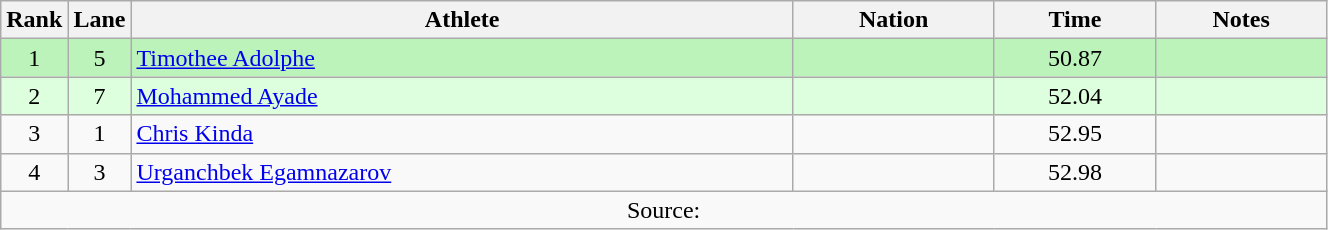<table class="wikitable sortable" style="text-align:center;width: 70%;">
<tr>
<th scope="col" style="width: 10px;">Rank</th>
<th scope="col" style="width: 10px;">Lane</th>
<th scope="col">Athlete</th>
<th scope="col">Nation</th>
<th scope="col">Time</th>
<th scope="col">Notes</th>
</tr>
<tr bgcolor=bbf3bb>
<td>1</td>
<td>5</td>
<td align=left><a href='#'>Timothee Adolphe</a><br></td>
<td align=left></td>
<td>50.87</td>
<td></td>
</tr>
<tr bgcolor=ddffdd>
<td>2</td>
<td>7</td>
<td align=left><a href='#'>Mohammed Ayade</a><br></td>
<td align=left></td>
<td>52.04</td>
<td></td>
</tr>
<tr>
<td>3</td>
<td>1</td>
<td align=left><a href='#'>Chris Kinda</a><br></td>
<td align=left></td>
<td>52.95</td>
<td></td>
</tr>
<tr>
<td>4</td>
<td>3</td>
<td align=left><a href='#'>Urganchbek Egamnazarov</a><br></td>
<td align=left></td>
<td>52.98</td>
<td></td>
</tr>
<tr class="sortbottom">
<td colspan="6">Source:</td>
</tr>
</table>
